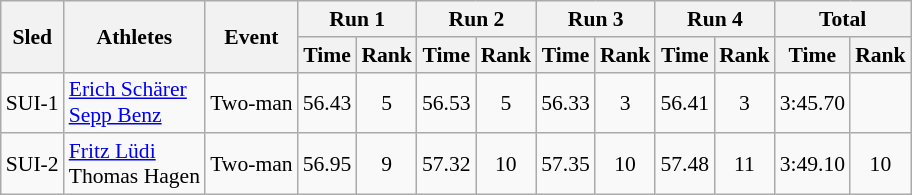<table class="wikitable" border="1" style="font-size:90%">
<tr>
<th rowspan="2">Sled</th>
<th rowspan="2">Athletes</th>
<th rowspan="2">Event</th>
<th colspan="2">Run 1</th>
<th colspan="2">Run 2</th>
<th colspan="2">Run 3</th>
<th colspan="2">Run 4</th>
<th colspan="2">Total</th>
</tr>
<tr>
<th>Time</th>
<th>Rank</th>
<th>Time</th>
<th>Rank</th>
<th>Time</th>
<th>Rank</th>
<th>Time</th>
<th>Rank</th>
<th>Time</th>
<th>Rank</th>
</tr>
<tr>
<td align="center">SUI-1</td>
<td><a href='#'>Erich Schärer</a><br><a href='#'>Sepp Benz</a></td>
<td>Two-man</td>
<td align="center">56.43</td>
<td align="center">5</td>
<td align="center">56.53</td>
<td align="center">5</td>
<td align="center">56.33</td>
<td align="center">3</td>
<td align="center">56.41</td>
<td align="center">3</td>
<td align="center">3:45.70</td>
<td align="center"></td>
</tr>
<tr>
<td align="center">SUI-2</td>
<td><a href='#'>Fritz Lüdi</a><br>Thomas Hagen</td>
<td>Two-man</td>
<td align="center">56.95</td>
<td align="center">9</td>
<td align="center">57.32</td>
<td align="center">10</td>
<td align="center">57.35</td>
<td align="center">10</td>
<td align="center">57.48</td>
<td align="center">11</td>
<td align="center">3:49.10</td>
<td align="center">10</td>
</tr>
</table>
